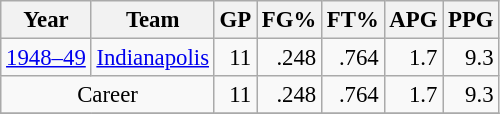<table class="wikitable sortable" style="font-size:95%; text-align:right;">
<tr>
<th>Year</th>
<th>Team</th>
<th>GP</th>
<th>FG%</th>
<th>FT%</th>
<th>APG</th>
<th>PPG</th>
</tr>
<tr>
<td style="text-align:left;"><a href='#'>1948–49</a></td>
<td style="text-align:left;"><a href='#'>Indianapolis</a></td>
<td>11</td>
<td>.248</td>
<td>.764</td>
<td>1.7</td>
<td>9.3</td>
</tr>
<tr>
<td style="text-align:center;" colspan="2">Career</td>
<td>11</td>
<td>.248</td>
<td>.764</td>
<td>1.7</td>
<td>9.3</td>
</tr>
<tr>
</tr>
</table>
